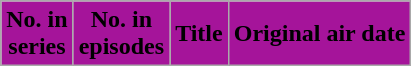<table class="wikitable plainrowheaders">
<tr>
<th style="background: #A5149A">No. in<br>series</th>
<th style="background: #A5149A">No. in<br>episodes</th>
<th style="background: #A5149A">Title</th>
<th style="background: #A5149A">Original air date<br>


</th>
</tr>
</table>
